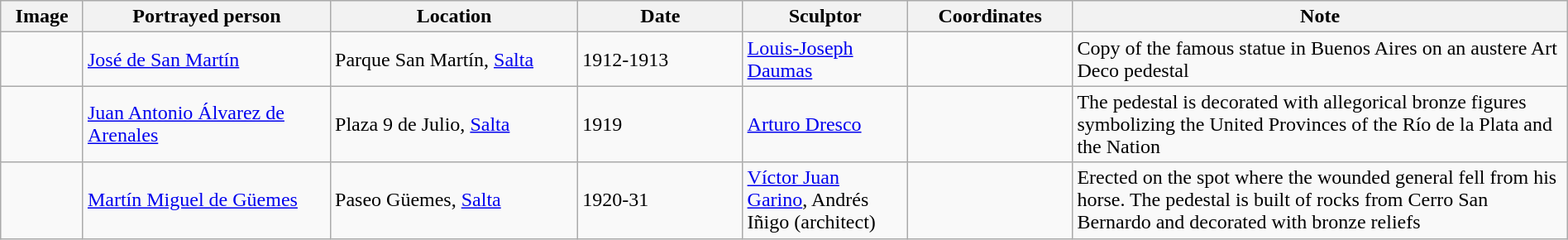<table class="wikitable sortable"  style="width:100%;">
<tr>
<th width="5%" align="left" class="unsortable">Image</th>
<th width="15%" align="left">Portrayed person</th>
<th width="15%" align="left">Location</th>
<th width="10%" align="left">Date</th>
<th width="10%" align="left">Sculptor</th>
<th width="10%" align="left">Coordinates</th>
<th width="30%" align="left">Note</th>
</tr>
<tr>
<td></td>
<td><a href='#'>José de San Martín</a></td>
<td>Parque San Martín, <a href='#'>Salta</a></td>
<td>1912-1913</td>
<td><a href='#'>Louis-Joseph Daumas</a></td>
<td></td>
<td>Copy of the famous statue in Buenos Aires on an austere Art Deco pedestal</td>
</tr>
<tr>
<td></td>
<td><a href='#'>Juan Antonio Álvarez de Arenales</a></td>
<td>Plaza 9 de Julio, <a href='#'>Salta</a></td>
<td>1919</td>
<td><a href='#'>Arturo Dresco</a></td>
<td></td>
<td>The pedestal is decorated with allegorical bronze figures symbolizing the United Provinces of the Río de la Plata and the Nation</td>
</tr>
<tr>
<td></td>
<td><a href='#'>Martín Miguel de Güemes</a></td>
<td>Paseo Güemes, <a href='#'>Salta</a></td>
<td>1920-31</td>
<td><a href='#'>Víctor Juan Garino</a>, Andrés Iñigo (architect)</td>
<td></td>
<td>Erected on the spot where the wounded general fell from his horse. The pedestal is built of rocks from Cerro San Bernardo and decorated with bronze reliefs</td>
</tr>
</table>
